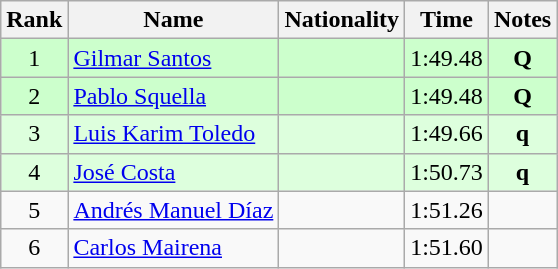<table class="wikitable sortable" style="text-align:center">
<tr>
<th>Rank</th>
<th>Name</th>
<th>Nationality</th>
<th>Time</th>
<th>Notes</th>
</tr>
<tr bgcolor=ccffcc>
<td align=center>1</td>
<td align=left><a href='#'>Gilmar Santos</a></td>
<td align=left></td>
<td>1:49.48</td>
<td><strong>Q</strong></td>
</tr>
<tr bgcolor=ccffcc>
<td align=center>2</td>
<td align=left><a href='#'>Pablo Squella</a></td>
<td align=left></td>
<td>1:49.48</td>
<td><strong>Q</strong></td>
</tr>
<tr bgcolor=ddffdd>
<td align=center>3</td>
<td align=left><a href='#'>Luis Karim Toledo</a></td>
<td align=left></td>
<td>1:49.66</td>
<td><strong>q</strong></td>
</tr>
<tr bgcolor=ddffdd>
<td align=center>4</td>
<td align=left><a href='#'>José Costa</a></td>
<td align=left></td>
<td>1:50.73</td>
<td><strong>q</strong></td>
</tr>
<tr>
<td align=center>5</td>
<td align=left><a href='#'>Andrés Manuel Díaz</a></td>
<td align=left></td>
<td>1:51.26</td>
<td></td>
</tr>
<tr>
<td align=center>6</td>
<td align=left><a href='#'>Carlos Mairena</a></td>
<td align=left></td>
<td>1:51.60</td>
<td></td>
</tr>
</table>
